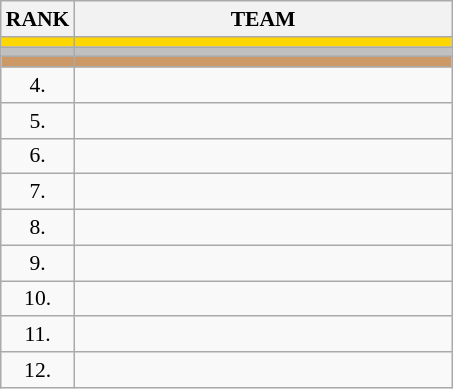<table class="wikitable" style="border-collapse: collapse; font-size: 90%;">
<tr>
<th>RANK</th>
<th align="left" style="width: 17em">TEAM</th>
</tr>
<tr bgcolor=gold>
<td align="center"></td>
<td></td>
</tr>
<tr bgcolor=silver>
<td align="center"></td>
<td></td>
</tr>
<tr bgcolor=cc9966>
<td align="center"></td>
<td></td>
</tr>
<tr>
<td align="center">4.</td>
<td></td>
</tr>
<tr>
<td align="center">5.</td>
<td></td>
</tr>
<tr>
<td align="center">6.</td>
<td></td>
</tr>
<tr>
<td align="center">7.</td>
<td></td>
</tr>
<tr>
<td align="center">8.</td>
<td></td>
</tr>
<tr>
<td align="center">9.</td>
<td></td>
</tr>
<tr>
<td align="center">10.</td>
<td></td>
</tr>
<tr>
<td align="center">11.</td>
<td></td>
</tr>
<tr>
<td align="center">12.</td>
<td></td>
</tr>
</table>
